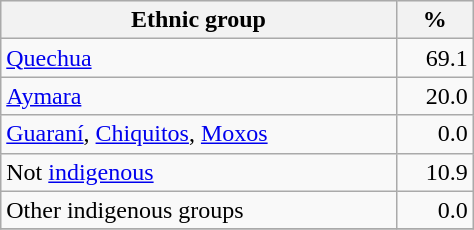<table class="wikitable" border="1" style="width:25%;" border="1">
<tr bgcolor=#EFEFEF>
<th><strong>Ethnic group</strong></th>
<th><strong>%</strong></th>
</tr>
<tr>
<td><a href='#'>Quechua</a></td>
<td align="right">69.1</td>
</tr>
<tr>
<td><a href='#'>Aymara</a></td>
<td align="right">20.0</td>
</tr>
<tr>
<td><a href='#'>Guaraní</a>, <a href='#'>Chiquitos</a>, <a href='#'>Moxos</a></td>
<td align="right">0.0</td>
</tr>
<tr>
<td>Not <a href='#'>indigenous</a></td>
<td align="right">10.9</td>
</tr>
<tr>
<td>Other indigenous groups</td>
<td align="right">0.0</td>
</tr>
<tr>
</tr>
</table>
